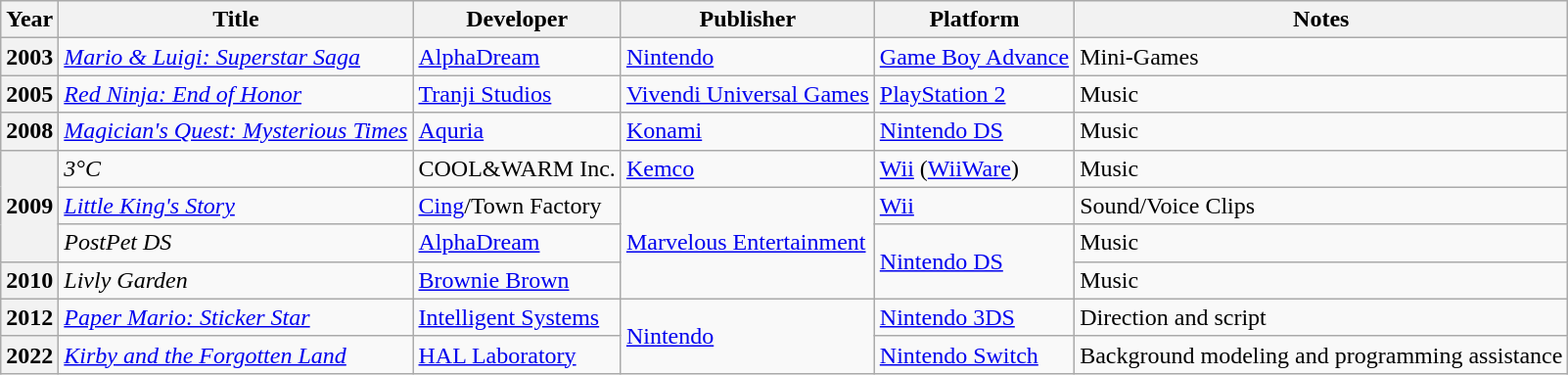<table class="wikitable sortable">
<tr>
<th>Year</th>
<th>Title</th>
<th>Developer</th>
<th>Publisher</th>
<th>Platform</th>
<th>Notes</th>
</tr>
<tr>
<th>2003</th>
<td><em><a href='#'>Mario & Luigi: Superstar Saga</a></em></td>
<td><a href='#'>AlphaDream</a></td>
<td><a href='#'>Nintendo</a></td>
<td><a href='#'>Game Boy Advance</a></td>
<td>Mini-Games</td>
</tr>
<tr>
<th>2005</th>
<td><em><a href='#'>Red Ninja: End of Honor</a></em></td>
<td><a href='#'>Tranji Studios</a></td>
<td><a href='#'>Vivendi Universal Games</a></td>
<td><a href='#'>PlayStation 2</a></td>
<td>Music</td>
</tr>
<tr>
<th>2008</th>
<td><em><a href='#'>Magician's Quest: Mysterious Times</a></em></td>
<td><a href='#'>Aquria</a></td>
<td><a href='#'>Konami</a></td>
<td><a href='#'>Nintendo DS</a></td>
<td>Music</td>
</tr>
<tr>
<th rowspan="3">2009</th>
<td><em>3°C</em></td>
<td>COOL&WARM Inc.</td>
<td><a href='#'>Kemco</a></td>
<td><a href='#'>Wii</a> (<a href='#'>WiiWare</a>)</td>
<td>Music</td>
</tr>
<tr>
<td><em><a href='#'>Little King's Story</a></em></td>
<td><a href='#'>Cing</a>/Town Factory</td>
<td rowspan="3"><a href='#'>Marvelous Entertainment</a></td>
<td><a href='#'>Wii</a></td>
<td>Sound/Voice Clips</td>
</tr>
<tr>
<td><em>PostPet DS</em></td>
<td><a href='#'>AlphaDream</a></td>
<td rowspan="2"><a href='#'>Nintendo DS</a></td>
<td>Music</td>
</tr>
<tr>
<th>2010</th>
<td><em>Livly Garden</em></td>
<td><a href='#'>Brownie Brown</a></td>
<td>Music</td>
</tr>
<tr>
<th>2012</th>
<td><em><a href='#'>Paper Mario: Sticker Star</a></em></td>
<td><a href='#'>Intelligent Systems</a></td>
<td rowspan="2"><a href='#'>Nintendo</a></td>
<td><a href='#'>Nintendo 3DS</a></td>
<td>Direction and script</td>
</tr>
<tr>
<th>2022</th>
<td><em><a href='#'>Kirby and the Forgotten Land</a></em></td>
<td><a href='#'>HAL Laboratory</a></td>
<td><a href='#'>Nintendo Switch</a></td>
<td>Background modeling and programming assistance</td>
</tr>
</table>
